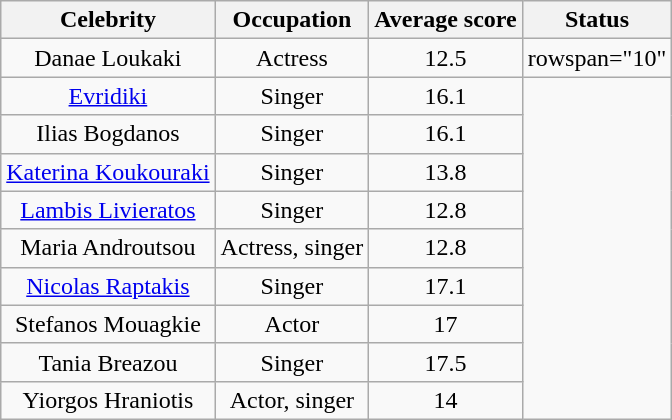<table class="wikitable sortable" style="text-align:center;">
<tr>
<th>Celebrity</th>
<th>Occupation</th>
<th>Average score</th>
<th>Status</th>
</tr>
<tr>
<td>Danae Loukaki</td>
<td>Actress</td>
<td>12.5</td>
<td>rowspan="10" </td>
</tr>
<tr>
<td><a href='#'>Evridiki</a></td>
<td>Singer</td>
<td>16.1</td>
</tr>
<tr>
<td>Ilias Bogdanos</td>
<td>Singer</td>
<td>16.1</td>
</tr>
<tr>
<td><a href='#'>Katerina Koukouraki</a></td>
<td>Singer</td>
<td>13.8</td>
</tr>
<tr>
<td><a href='#'>Lambis Livieratos</a></td>
<td>Singer</td>
<td>12.8</td>
</tr>
<tr>
<td>Maria Androutsou</td>
<td>Actress, singer</td>
<td>12.8</td>
</tr>
<tr>
<td><a href='#'>Nicolas Raptakis</a></td>
<td>Singer</td>
<td>17.1</td>
</tr>
<tr>
<td>Stefanos Mouagkie</td>
<td>Actor</td>
<td>17</td>
</tr>
<tr>
<td>Tania Breazou</td>
<td>Singer</td>
<td>17.5</td>
</tr>
<tr>
<td>Yiorgos Hraniotis</td>
<td>Actor, singer</td>
<td>14</td>
</tr>
</table>
